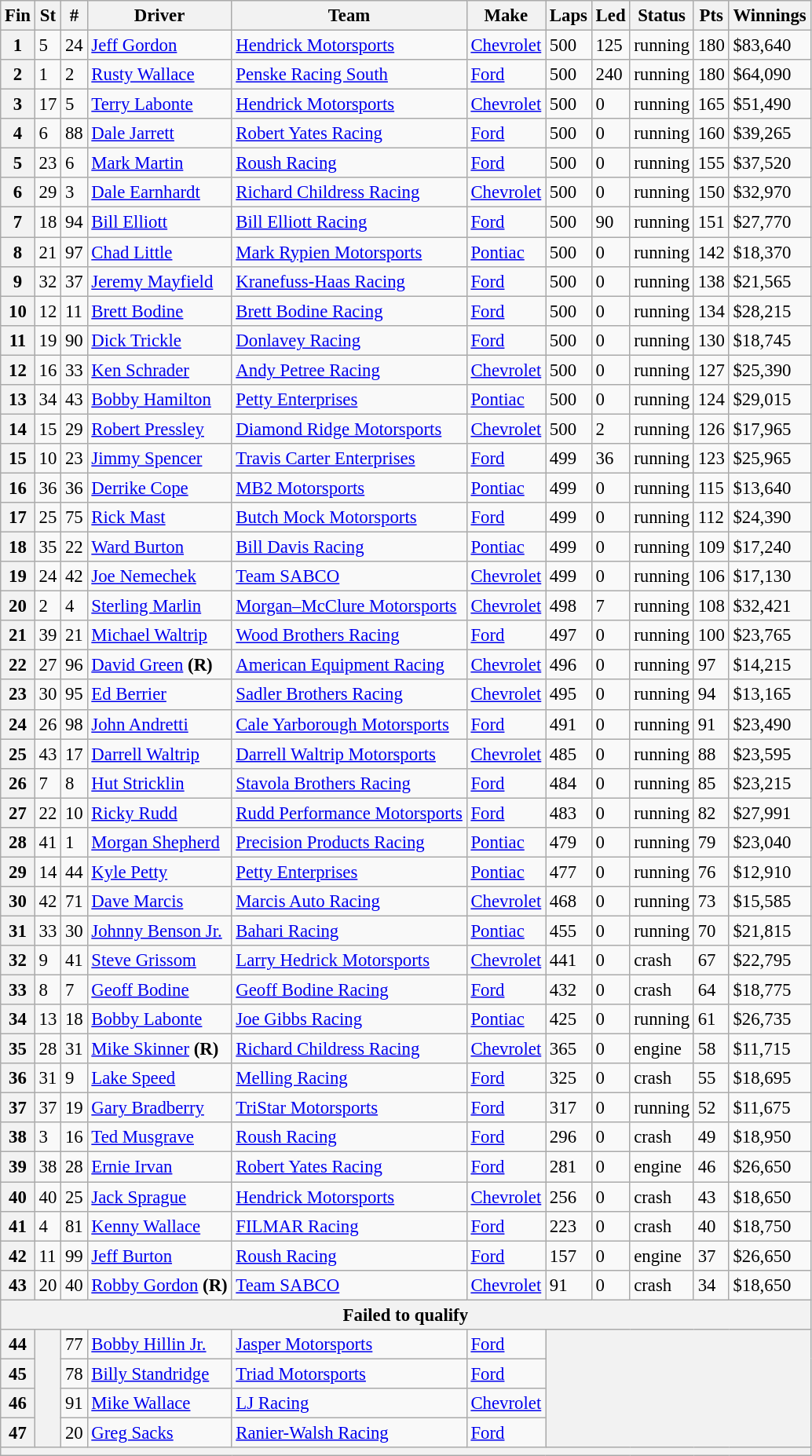<table class="wikitable" style="font-size:95%">
<tr>
<th>Fin</th>
<th>St</th>
<th>#</th>
<th>Driver</th>
<th>Team</th>
<th>Make</th>
<th>Laps</th>
<th>Led</th>
<th>Status</th>
<th>Pts</th>
<th>Winnings</th>
</tr>
<tr>
<th>1</th>
<td>5</td>
<td>24</td>
<td><a href='#'>Jeff Gordon</a></td>
<td><a href='#'>Hendrick Motorsports</a></td>
<td><a href='#'>Chevrolet</a></td>
<td>500</td>
<td>125</td>
<td>running</td>
<td>180</td>
<td>$83,640</td>
</tr>
<tr>
<th>2</th>
<td>1</td>
<td>2</td>
<td><a href='#'>Rusty Wallace</a></td>
<td><a href='#'>Penske Racing South</a></td>
<td><a href='#'>Ford</a></td>
<td>500</td>
<td>240</td>
<td>running</td>
<td>180</td>
<td>$64,090</td>
</tr>
<tr>
<th>3</th>
<td>17</td>
<td>5</td>
<td><a href='#'>Terry Labonte</a></td>
<td><a href='#'>Hendrick Motorsports</a></td>
<td><a href='#'>Chevrolet</a></td>
<td>500</td>
<td>0</td>
<td>running</td>
<td>165</td>
<td>$51,490</td>
</tr>
<tr>
<th>4</th>
<td>6</td>
<td>88</td>
<td><a href='#'>Dale Jarrett</a></td>
<td><a href='#'>Robert Yates Racing</a></td>
<td><a href='#'>Ford</a></td>
<td>500</td>
<td>0</td>
<td>running</td>
<td>160</td>
<td>$39,265</td>
</tr>
<tr>
<th>5</th>
<td>23</td>
<td>6</td>
<td><a href='#'>Mark Martin</a></td>
<td><a href='#'>Roush Racing</a></td>
<td><a href='#'>Ford</a></td>
<td>500</td>
<td>0</td>
<td>running</td>
<td>155</td>
<td>$37,520</td>
</tr>
<tr>
<th>6</th>
<td>29</td>
<td>3</td>
<td><a href='#'>Dale Earnhardt</a></td>
<td><a href='#'>Richard Childress Racing</a></td>
<td><a href='#'>Chevrolet</a></td>
<td>500</td>
<td>0</td>
<td>running</td>
<td>150</td>
<td>$32,970</td>
</tr>
<tr>
<th>7</th>
<td>18</td>
<td>94</td>
<td><a href='#'>Bill Elliott</a></td>
<td><a href='#'>Bill Elliott Racing</a></td>
<td><a href='#'>Ford</a></td>
<td>500</td>
<td>90</td>
<td>running</td>
<td>151</td>
<td>$27,770</td>
</tr>
<tr>
<th>8</th>
<td>21</td>
<td>97</td>
<td><a href='#'>Chad Little</a></td>
<td><a href='#'>Mark Rypien Motorsports</a></td>
<td><a href='#'>Pontiac</a></td>
<td>500</td>
<td>0</td>
<td>running</td>
<td>142</td>
<td>$18,370</td>
</tr>
<tr>
<th>9</th>
<td>32</td>
<td>37</td>
<td><a href='#'>Jeremy Mayfield</a></td>
<td><a href='#'>Kranefuss-Haas Racing</a></td>
<td><a href='#'>Ford</a></td>
<td>500</td>
<td>0</td>
<td>running</td>
<td>138</td>
<td>$21,565</td>
</tr>
<tr>
<th>10</th>
<td>12</td>
<td>11</td>
<td><a href='#'>Brett Bodine</a></td>
<td><a href='#'>Brett Bodine Racing</a></td>
<td><a href='#'>Ford</a></td>
<td>500</td>
<td>0</td>
<td>running</td>
<td>134</td>
<td>$28,215</td>
</tr>
<tr>
<th>11</th>
<td>19</td>
<td>90</td>
<td><a href='#'>Dick Trickle</a></td>
<td><a href='#'>Donlavey Racing</a></td>
<td><a href='#'>Ford</a></td>
<td>500</td>
<td>0</td>
<td>running</td>
<td>130</td>
<td>$18,745</td>
</tr>
<tr>
<th>12</th>
<td>16</td>
<td>33</td>
<td><a href='#'>Ken Schrader</a></td>
<td><a href='#'>Andy Petree Racing</a></td>
<td><a href='#'>Chevrolet</a></td>
<td>500</td>
<td>0</td>
<td>running</td>
<td>127</td>
<td>$25,390</td>
</tr>
<tr>
<th>13</th>
<td>34</td>
<td>43</td>
<td><a href='#'>Bobby Hamilton</a></td>
<td><a href='#'>Petty Enterprises</a></td>
<td><a href='#'>Pontiac</a></td>
<td>500</td>
<td>0</td>
<td>running</td>
<td>124</td>
<td>$29,015</td>
</tr>
<tr>
<th>14</th>
<td>15</td>
<td>29</td>
<td><a href='#'>Robert Pressley</a></td>
<td><a href='#'>Diamond Ridge Motorsports</a></td>
<td><a href='#'>Chevrolet</a></td>
<td>500</td>
<td>2</td>
<td>running</td>
<td>126</td>
<td>$17,965</td>
</tr>
<tr>
<th>15</th>
<td>10</td>
<td>23</td>
<td><a href='#'>Jimmy Spencer</a></td>
<td><a href='#'>Travis Carter Enterprises</a></td>
<td><a href='#'>Ford</a></td>
<td>499</td>
<td>36</td>
<td>running</td>
<td>123</td>
<td>$25,965</td>
</tr>
<tr>
<th>16</th>
<td>36</td>
<td>36</td>
<td><a href='#'>Derrike Cope</a></td>
<td><a href='#'>MB2 Motorsports</a></td>
<td><a href='#'>Pontiac</a></td>
<td>499</td>
<td>0</td>
<td>running</td>
<td>115</td>
<td>$13,640</td>
</tr>
<tr>
<th>17</th>
<td>25</td>
<td>75</td>
<td><a href='#'>Rick Mast</a></td>
<td><a href='#'>Butch Mock Motorsports</a></td>
<td><a href='#'>Ford</a></td>
<td>499</td>
<td>0</td>
<td>running</td>
<td>112</td>
<td>$24,390</td>
</tr>
<tr>
<th>18</th>
<td>35</td>
<td>22</td>
<td><a href='#'>Ward Burton</a></td>
<td><a href='#'>Bill Davis Racing</a></td>
<td><a href='#'>Pontiac</a></td>
<td>499</td>
<td>0</td>
<td>running</td>
<td>109</td>
<td>$17,240</td>
</tr>
<tr>
<th>19</th>
<td>24</td>
<td>42</td>
<td><a href='#'>Joe Nemechek</a></td>
<td><a href='#'>Team SABCO</a></td>
<td><a href='#'>Chevrolet</a></td>
<td>499</td>
<td>0</td>
<td>running</td>
<td>106</td>
<td>$17,130</td>
</tr>
<tr>
<th>20</th>
<td>2</td>
<td>4</td>
<td><a href='#'>Sterling Marlin</a></td>
<td><a href='#'>Morgan–McClure Motorsports</a></td>
<td><a href='#'>Chevrolet</a></td>
<td>498</td>
<td>7</td>
<td>running</td>
<td>108</td>
<td>$32,421</td>
</tr>
<tr>
<th>21</th>
<td>39</td>
<td>21</td>
<td><a href='#'>Michael Waltrip</a></td>
<td><a href='#'>Wood Brothers Racing</a></td>
<td><a href='#'>Ford</a></td>
<td>497</td>
<td>0</td>
<td>running</td>
<td>100</td>
<td>$23,765</td>
</tr>
<tr>
<th>22</th>
<td>27</td>
<td>96</td>
<td><a href='#'>David Green</a> <strong>(R)</strong></td>
<td><a href='#'>American Equipment Racing</a></td>
<td><a href='#'>Chevrolet</a></td>
<td>496</td>
<td>0</td>
<td>running</td>
<td>97</td>
<td>$14,215</td>
</tr>
<tr>
<th>23</th>
<td>30</td>
<td>95</td>
<td><a href='#'>Ed Berrier</a></td>
<td><a href='#'>Sadler Brothers Racing</a></td>
<td><a href='#'>Chevrolet</a></td>
<td>495</td>
<td>0</td>
<td>running</td>
<td>94</td>
<td>$13,165</td>
</tr>
<tr>
<th>24</th>
<td>26</td>
<td>98</td>
<td><a href='#'>John Andretti</a></td>
<td><a href='#'>Cale Yarborough Motorsports</a></td>
<td><a href='#'>Ford</a></td>
<td>491</td>
<td>0</td>
<td>running</td>
<td>91</td>
<td>$23,490</td>
</tr>
<tr>
<th>25</th>
<td>43</td>
<td>17</td>
<td><a href='#'>Darrell Waltrip</a></td>
<td><a href='#'>Darrell Waltrip Motorsports</a></td>
<td><a href='#'>Chevrolet</a></td>
<td>485</td>
<td>0</td>
<td>running</td>
<td>88</td>
<td>$23,595</td>
</tr>
<tr>
<th>26</th>
<td>7</td>
<td>8</td>
<td><a href='#'>Hut Stricklin</a></td>
<td><a href='#'>Stavola Brothers Racing</a></td>
<td><a href='#'>Ford</a></td>
<td>484</td>
<td>0</td>
<td>running</td>
<td>85</td>
<td>$23,215</td>
</tr>
<tr>
<th>27</th>
<td>22</td>
<td>10</td>
<td><a href='#'>Ricky Rudd</a></td>
<td><a href='#'>Rudd Performance Motorsports</a></td>
<td><a href='#'>Ford</a></td>
<td>483</td>
<td>0</td>
<td>running</td>
<td>82</td>
<td>$27,991</td>
</tr>
<tr>
<th>28</th>
<td>41</td>
<td>1</td>
<td><a href='#'>Morgan Shepherd</a></td>
<td><a href='#'>Precision Products Racing</a></td>
<td><a href='#'>Pontiac</a></td>
<td>479</td>
<td>0</td>
<td>running</td>
<td>79</td>
<td>$23,040</td>
</tr>
<tr>
<th>29</th>
<td>14</td>
<td>44</td>
<td><a href='#'>Kyle Petty</a></td>
<td><a href='#'>Petty Enterprises</a></td>
<td><a href='#'>Pontiac</a></td>
<td>477</td>
<td>0</td>
<td>running</td>
<td>76</td>
<td>$12,910</td>
</tr>
<tr>
<th>30</th>
<td>42</td>
<td>71</td>
<td><a href='#'>Dave Marcis</a></td>
<td><a href='#'>Marcis Auto Racing</a></td>
<td><a href='#'>Chevrolet</a></td>
<td>468</td>
<td>0</td>
<td>running</td>
<td>73</td>
<td>$15,585</td>
</tr>
<tr>
<th>31</th>
<td>33</td>
<td>30</td>
<td><a href='#'>Johnny Benson Jr.</a></td>
<td><a href='#'>Bahari Racing</a></td>
<td><a href='#'>Pontiac</a></td>
<td>455</td>
<td>0</td>
<td>running</td>
<td>70</td>
<td>$21,815</td>
</tr>
<tr>
<th>32</th>
<td>9</td>
<td>41</td>
<td><a href='#'>Steve Grissom</a></td>
<td><a href='#'>Larry Hedrick Motorsports</a></td>
<td><a href='#'>Chevrolet</a></td>
<td>441</td>
<td>0</td>
<td>crash</td>
<td>67</td>
<td>$22,795</td>
</tr>
<tr>
<th>33</th>
<td>8</td>
<td>7</td>
<td><a href='#'>Geoff Bodine</a></td>
<td><a href='#'>Geoff Bodine Racing</a></td>
<td><a href='#'>Ford</a></td>
<td>432</td>
<td>0</td>
<td>crash</td>
<td>64</td>
<td>$18,775</td>
</tr>
<tr>
<th>34</th>
<td>13</td>
<td>18</td>
<td><a href='#'>Bobby Labonte</a></td>
<td><a href='#'>Joe Gibbs Racing</a></td>
<td><a href='#'>Pontiac</a></td>
<td>425</td>
<td>0</td>
<td>running</td>
<td>61</td>
<td>$26,735</td>
</tr>
<tr>
<th>35</th>
<td>28</td>
<td>31</td>
<td><a href='#'>Mike Skinner</a> <strong>(R)</strong></td>
<td><a href='#'>Richard Childress Racing</a></td>
<td><a href='#'>Chevrolet</a></td>
<td>365</td>
<td>0</td>
<td>engine</td>
<td>58</td>
<td>$11,715</td>
</tr>
<tr>
<th>36</th>
<td>31</td>
<td>9</td>
<td><a href='#'>Lake Speed</a></td>
<td><a href='#'>Melling Racing</a></td>
<td><a href='#'>Ford</a></td>
<td>325</td>
<td>0</td>
<td>crash</td>
<td>55</td>
<td>$18,695</td>
</tr>
<tr>
<th>37</th>
<td>37</td>
<td>19</td>
<td><a href='#'>Gary Bradberry</a></td>
<td><a href='#'>TriStar Motorsports</a></td>
<td><a href='#'>Ford</a></td>
<td>317</td>
<td>0</td>
<td>running</td>
<td>52</td>
<td>$11,675</td>
</tr>
<tr>
<th>38</th>
<td>3</td>
<td>16</td>
<td><a href='#'>Ted Musgrave</a></td>
<td><a href='#'>Roush Racing</a></td>
<td><a href='#'>Ford</a></td>
<td>296</td>
<td>0</td>
<td>crash</td>
<td>49</td>
<td>$18,950</td>
</tr>
<tr>
<th>39</th>
<td>38</td>
<td>28</td>
<td><a href='#'>Ernie Irvan</a></td>
<td><a href='#'>Robert Yates Racing</a></td>
<td><a href='#'>Ford</a></td>
<td>281</td>
<td>0</td>
<td>engine</td>
<td>46</td>
<td>$26,650</td>
</tr>
<tr>
<th>40</th>
<td>40</td>
<td>25</td>
<td><a href='#'>Jack Sprague</a></td>
<td><a href='#'>Hendrick Motorsports</a></td>
<td><a href='#'>Chevrolet</a></td>
<td>256</td>
<td>0</td>
<td>crash</td>
<td>43</td>
<td>$18,650</td>
</tr>
<tr>
<th>41</th>
<td>4</td>
<td>81</td>
<td><a href='#'>Kenny Wallace</a></td>
<td><a href='#'>FILMAR Racing</a></td>
<td><a href='#'>Ford</a></td>
<td>223</td>
<td>0</td>
<td>crash</td>
<td>40</td>
<td>$18,750</td>
</tr>
<tr>
<th>42</th>
<td>11</td>
<td>99</td>
<td><a href='#'>Jeff Burton</a></td>
<td><a href='#'>Roush Racing</a></td>
<td><a href='#'>Ford</a></td>
<td>157</td>
<td>0</td>
<td>engine</td>
<td>37</td>
<td>$26,650</td>
</tr>
<tr>
<th>43</th>
<td>20</td>
<td>40</td>
<td><a href='#'>Robby Gordon</a> <strong>(R)</strong></td>
<td><a href='#'>Team SABCO</a></td>
<td><a href='#'>Chevrolet</a></td>
<td>91</td>
<td>0</td>
<td>crash</td>
<td>34</td>
<td>$18,650</td>
</tr>
<tr>
<th colspan="11">Failed to qualify</th>
</tr>
<tr>
<th>44</th>
<th rowspan="4"></th>
<td>77</td>
<td><a href='#'>Bobby Hillin Jr.</a></td>
<td><a href='#'>Jasper Motorsports</a></td>
<td><a href='#'>Ford</a></td>
<th colspan="5" rowspan="4"></th>
</tr>
<tr>
<th>45</th>
<td>78</td>
<td><a href='#'>Billy Standridge</a></td>
<td><a href='#'>Triad Motorsports</a></td>
<td><a href='#'>Ford</a></td>
</tr>
<tr>
<th>46</th>
<td>91</td>
<td><a href='#'>Mike Wallace</a></td>
<td><a href='#'>LJ Racing</a></td>
<td><a href='#'>Chevrolet</a></td>
</tr>
<tr>
<th>47</th>
<td>20</td>
<td><a href='#'>Greg Sacks</a></td>
<td><a href='#'>Ranier-Walsh Racing</a></td>
<td><a href='#'>Ford</a></td>
</tr>
<tr>
<th colspan="11"></th>
</tr>
</table>
